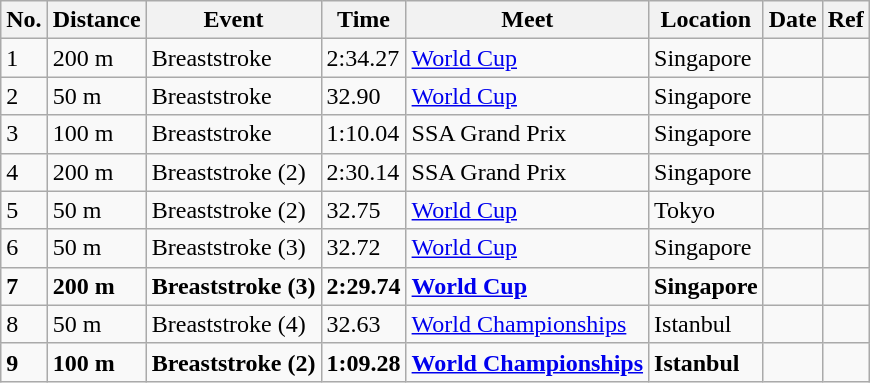<table class="wikitable sortable">
<tr ">
<th>No.</th>
<th>Distance</th>
<th>Event</th>
<th>Time</th>
<th>Meet</th>
<th>Location</th>
<th>Date</th>
<th>Ref</th>
</tr>
<tr>
<td>1</td>
<td>200 m</td>
<td>Breaststroke</td>
<td>2:34.27</td>
<td><a href='#'>World Cup</a></td>
<td>Singapore</td>
<td></td>
<td></td>
</tr>
<tr>
<td>2</td>
<td>50 m</td>
<td>Breaststroke</td>
<td>32.90</td>
<td><a href='#'>World Cup</a></td>
<td>Singapore</td>
<td></td>
<td></td>
</tr>
<tr>
<td>3</td>
<td>100 m</td>
<td>Breaststroke</td>
<td>1:10.04</td>
<td>SSA Grand Prix</td>
<td>Singapore</td>
<td></td>
<td></td>
</tr>
<tr>
<td>4</td>
<td>200 m</td>
<td>Breaststroke (2)</td>
<td>2:30.14</td>
<td>SSA Grand Prix</td>
<td>Singapore</td>
<td></td>
<td></td>
</tr>
<tr>
<td>5</td>
<td>50 m</td>
<td>Breaststroke (2)</td>
<td>32.75</td>
<td><a href='#'>World Cup</a></td>
<td>Tokyo</td>
<td></td>
<td></td>
</tr>
<tr>
<td>6</td>
<td>50 m</td>
<td>Breaststroke (3)</td>
<td>32.72</td>
<td><a href='#'>World Cup</a></td>
<td>Singapore</td>
<td></td>
<td></td>
</tr>
<tr>
<td><strong>7</strong></td>
<td><strong>200 m</strong></td>
<td><strong>Breaststroke (3)</strong></td>
<td><strong>2:29.74</strong></td>
<td><strong><a href='#'>World Cup</a></strong></td>
<td><strong>Singapore</strong></td>
<td><strong></strong></td>
<td></td>
</tr>
<tr>
<td>8</td>
<td>50 m</td>
<td>Breaststroke (4)</td>
<td>32.63</td>
<td><a href='#'>World Championships</a></td>
<td>Istanbul</td>
<td></td>
<td></td>
</tr>
<tr>
<td><strong>9</strong></td>
<td><strong>100 m</strong></td>
<td><strong>Breaststroke (2)</strong></td>
<td><strong>1:09.28</strong></td>
<td><strong><a href='#'>World Championships</a></strong></td>
<td><strong>Istanbul</strong></td>
<td><strong></strong></td>
<td></td>
</tr>
</table>
